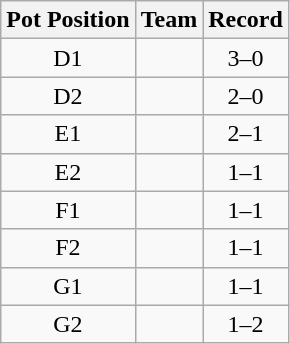<table class="wikitable" style="text-align:center">
<tr>
<th>Pot Position</th>
<th>Team</th>
<th>Record</th>
</tr>
<tr>
<td>D1</td>
<td align=left></td>
<td>3–0</td>
</tr>
<tr>
<td>D2</td>
<td align=left></td>
<td>2–0</td>
</tr>
<tr>
<td>E1</td>
<td align=left></td>
<td>2–1</td>
</tr>
<tr>
<td>E2</td>
<td align=left></td>
<td>1–1</td>
</tr>
<tr>
<td>F1</td>
<td align=left></td>
<td>1–1</td>
</tr>
<tr>
<td>F2</td>
<td align=left></td>
<td>1–1</td>
</tr>
<tr>
<td>G1</td>
<td align=left></td>
<td>1–1</td>
</tr>
<tr>
<td>G2</td>
<td align=left></td>
<td>1–2</td>
</tr>
</table>
